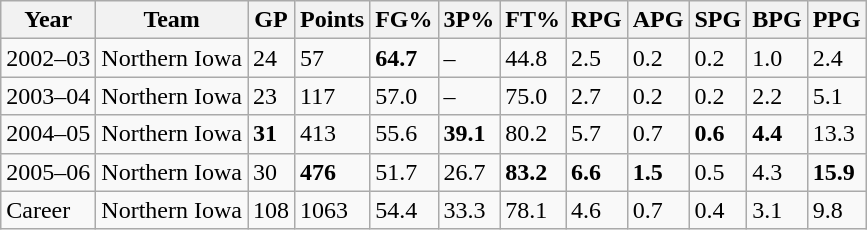<table class="wikitable">
<tr>
<th>Year</th>
<th>Team</th>
<th>GP</th>
<th>Points</th>
<th>FG%</th>
<th>3P%</th>
<th>FT%</th>
<th>RPG</th>
<th>APG</th>
<th>SPG</th>
<th>BPG</th>
<th>PPG</th>
</tr>
<tr>
<td>2002–03</td>
<td>Northern Iowa</td>
<td>24</td>
<td>57</td>
<td><strong>64.7</strong></td>
<td>–</td>
<td>44.8</td>
<td>2.5</td>
<td>0.2</td>
<td>0.2</td>
<td>1.0</td>
<td>2.4</td>
</tr>
<tr>
<td>2003–04</td>
<td>Northern Iowa</td>
<td>23</td>
<td>117</td>
<td>57.0</td>
<td>–</td>
<td>75.0</td>
<td>2.7</td>
<td>0.2</td>
<td>0.2</td>
<td>2.2</td>
<td>5.1</td>
</tr>
<tr>
<td>2004–05</td>
<td>Northern Iowa</td>
<td><strong>31</strong></td>
<td>413</td>
<td>55.6</td>
<td><strong>39.1</strong></td>
<td>80.2</td>
<td>5.7</td>
<td>0.7</td>
<td><strong>0.6</strong></td>
<td><strong>4.4</strong></td>
<td>13.3</td>
</tr>
<tr>
<td>2005–06</td>
<td>Northern Iowa</td>
<td>30</td>
<td><strong>476</strong></td>
<td>51.7</td>
<td>26.7</td>
<td><strong>83.2</strong></td>
<td><strong>6.6</strong></td>
<td><strong>1.5</strong></td>
<td>0.5</td>
<td>4.3</td>
<td><strong>15.9</strong></td>
</tr>
<tr>
<td>Career</td>
<td>Northern Iowa</td>
<td>108</td>
<td>1063</td>
<td>54.4</td>
<td>33.3</td>
<td>78.1</td>
<td>4.6</td>
<td>0.7</td>
<td>0.4</td>
<td>3.1</td>
<td>9.8</td>
</tr>
</table>
